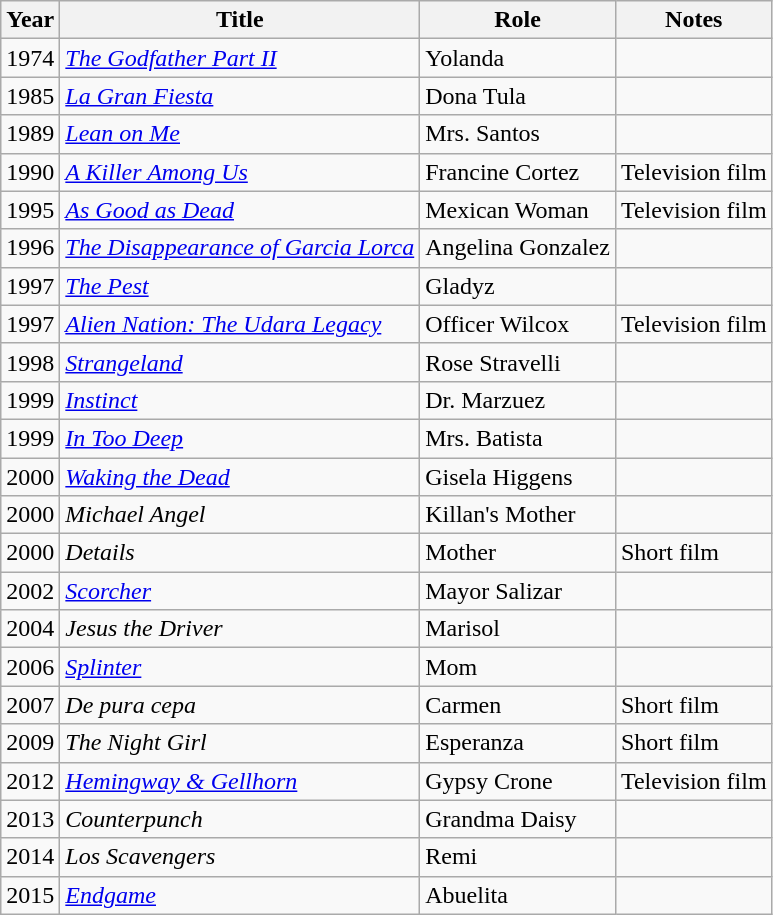<table class="wikitable sortable">
<tr>
<th>Year</th>
<th>Title</th>
<th>Role</th>
<th class="unsortable">Notes</th>
</tr>
<tr>
<td>1974</td>
<td><em><a href='#'>The Godfather Part II</a></em></td>
<td>Yolanda</td>
<td></td>
</tr>
<tr>
<td>1985</td>
<td><em><a href='#'>La Gran Fiesta</a></em></td>
<td>Dona Tula</td>
<td></td>
</tr>
<tr>
<td>1989</td>
<td><em><a href='#'>Lean on Me</a></em></td>
<td>Mrs. Santos</td>
<td></td>
</tr>
<tr>
<td>1990</td>
<td><em><a href='#'>A Killer Among Us</a></em></td>
<td>Francine Cortez</td>
<td>Television film</td>
</tr>
<tr>
<td>1995</td>
<td><em><a href='#'>As Good as Dead</a></em></td>
<td>Mexican Woman</td>
<td>Television film</td>
</tr>
<tr>
<td>1996</td>
<td><em><a href='#'>The Disappearance of Garcia Lorca</a></em></td>
<td>Angelina Gonzalez</td>
<td></td>
</tr>
<tr>
<td>1997</td>
<td><em><a href='#'>The Pest</a></em></td>
<td>Gladyz</td>
<td></td>
</tr>
<tr>
<td>1997</td>
<td><em><a href='#'>Alien Nation: The Udara Legacy</a></em></td>
<td>Officer Wilcox</td>
<td>Television film</td>
</tr>
<tr>
<td>1998</td>
<td><em><a href='#'>Strangeland</a></em></td>
<td>Rose Stravelli</td>
<td></td>
</tr>
<tr>
<td>1999</td>
<td><em><a href='#'>Instinct</a></em></td>
<td>Dr. Marzuez</td>
<td></td>
</tr>
<tr>
<td>1999</td>
<td><em><a href='#'>In Too Deep</a></em></td>
<td>Mrs. Batista</td>
<td></td>
</tr>
<tr>
<td>2000</td>
<td><em><a href='#'>Waking the Dead</a></em></td>
<td>Gisela Higgens</td>
<td></td>
</tr>
<tr>
<td>2000</td>
<td><em>Michael Angel</em></td>
<td>Killan's Mother</td>
<td></td>
</tr>
<tr>
<td>2000</td>
<td><em>Details</em></td>
<td>Mother</td>
<td>Short film</td>
</tr>
<tr>
<td>2002</td>
<td><em><a href='#'>Scorcher</a></em></td>
<td>Mayor Salizar</td>
<td></td>
</tr>
<tr>
<td>2004</td>
<td><em>Jesus the Driver</em></td>
<td>Marisol</td>
<td></td>
</tr>
<tr>
<td>2006</td>
<td><em><a href='#'>Splinter</a></em></td>
<td>Mom</td>
<td></td>
</tr>
<tr>
<td>2007</td>
<td><em>De pura cepa</em></td>
<td>Carmen</td>
<td>Short film</td>
</tr>
<tr>
<td>2009</td>
<td><em>The Night Girl</em></td>
<td>Esperanza</td>
<td>Short film</td>
</tr>
<tr>
<td>2012</td>
<td><em><a href='#'>Hemingway & Gellhorn</a></em></td>
<td>Gypsy Crone</td>
<td>Television film</td>
</tr>
<tr>
<td>2013</td>
<td><em>Counterpunch</em></td>
<td>Grandma Daisy</td>
<td></td>
</tr>
<tr>
<td>2014</td>
<td><em>Los Scavengers</em></td>
<td>Remi</td>
<td></td>
</tr>
<tr>
<td>2015</td>
<td><em><a href='#'>Endgame</a></em></td>
<td>Abuelita</td>
<td></td>
</tr>
</table>
